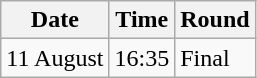<table class="wikitable">
<tr>
<th>Date</th>
<th>Time</th>
<th>Round</th>
</tr>
<tr>
<td>11 August</td>
<td>16:35</td>
<td>Final</td>
</tr>
</table>
